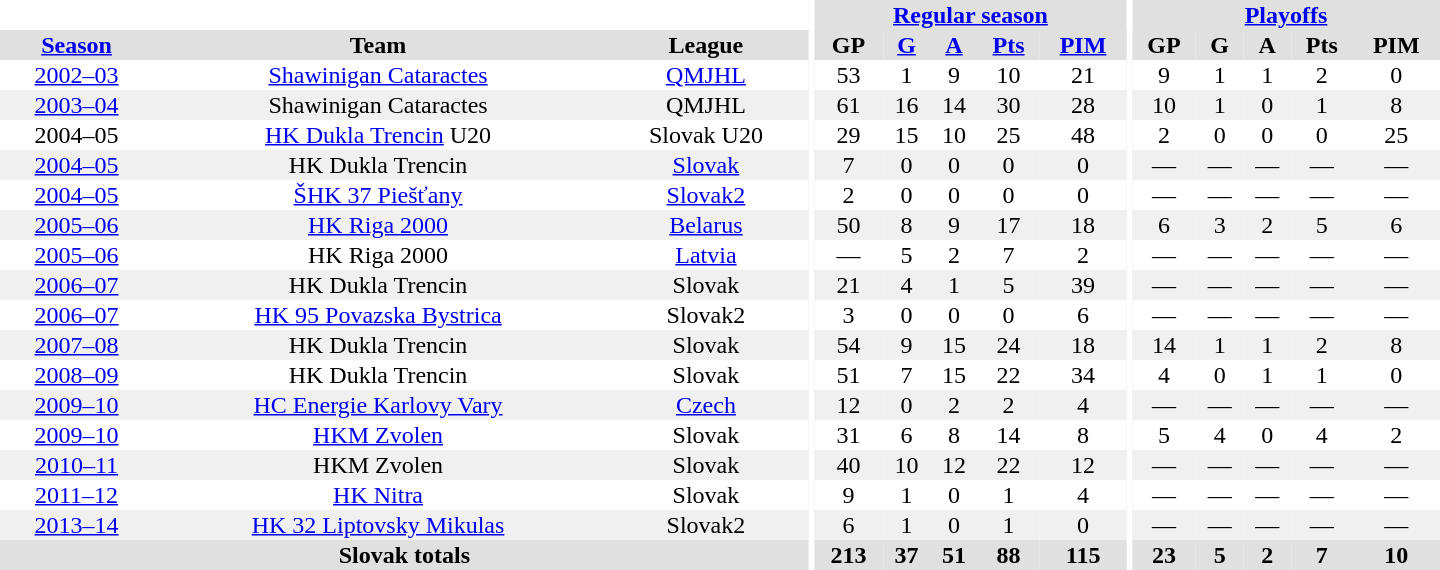<table border="0" cellpadding="1" cellspacing="0" style="text-align:center; width:60em">
<tr bgcolor="#e0e0e0">
<th colspan="3" bgcolor="#ffffff"></th>
<th rowspan="99" bgcolor="#ffffff"></th>
<th colspan="5"><a href='#'>Regular season</a></th>
<th rowspan="99" bgcolor="#ffffff"></th>
<th colspan="5"><a href='#'>Playoffs</a></th>
</tr>
<tr bgcolor="#e0e0e0">
<th><a href='#'>Season</a></th>
<th>Team</th>
<th>League</th>
<th>GP</th>
<th><a href='#'>G</a></th>
<th><a href='#'>A</a></th>
<th><a href='#'>Pts</a></th>
<th><a href='#'>PIM</a></th>
<th>GP</th>
<th>G</th>
<th>A</th>
<th>Pts</th>
<th>PIM</th>
</tr>
<tr>
<td><a href='#'>2002–03</a></td>
<td><a href='#'>Shawinigan Cataractes</a></td>
<td><a href='#'>QMJHL</a></td>
<td>53</td>
<td>1</td>
<td>9</td>
<td>10</td>
<td>21</td>
<td>9</td>
<td>1</td>
<td>1</td>
<td>2</td>
<td>0</td>
</tr>
<tr bgcolor="#f0f0f0">
<td><a href='#'>2003–04</a></td>
<td>Shawinigan Cataractes</td>
<td>QMJHL</td>
<td>61</td>
<td>16</td>
<td>14</td>
<td>30</td>
<td>28</td>
<td>10</td>
<td>1</td>
<td>0</td>
<td>1</td>
<td>8</td>
</tr>
<tr>
<td>2004–05</td>
<td><a href='#'>HK Dukla Trencin</a> U20</td>
<td>Slovak U20</td>
<td>29</td>
<td>15</td>
<td>10</td>
<td>25</td>
<td>48</td>
<td>2</td>
<td>0</td>
<td>0</td>
<td>0</td>
<td>25</td>
</tr>
<tr bgcolor="#f0f0f0">
<td><a href='#'>2004–05</a></td>
<td>HK Dukla Trencin</td>
<td><a href='#'>Slovak</a></td>
<td>7</td>
<td>0</td>
<td>0</td>
<td>0</td>
<td>0</td>
<td>—</td>
<td>—</td>
<td>—</td>
<td>—</td>
<td>—</td>
</tr>
<tr>
<td><a href='#'>2004–05</a></td>
<td><a href='#'>ŠHK 37 Piešťany</a></td>
<td><a href='#'>Slovak2</a></td>
<td>2</td>
<td>0</td>
<td>0</td>
<td>0</td>
<td>0</td>
<td>—</td>
<td>—</td>
<td>—</td>
<td>—</td>
<td>—</td>
</tr>
<tr bgcolor="#f0f0f0">
<td><a href='#'>2005–06</a></td>
<td><a href='#'>HK Riga 2000</a></td>
<td><a href='#'>Belarus</a></td>
<td>50</td>
<td>8</td>
<td>9</td>
<td>17</td>
<td>18</td>
<td>6</td>
<td>3</td>
<td>2</td>
<td>5</td>
<td>6</td>
</tr>
<tr>
<td><a href='#'>2005–06</a></td>
<td>HK Riga 2000</td>
<td><a href='#'>Latvia</a></td>
<td>—</td>
<td>5</td>
<td>2</td>
<td>7</td>
<td>2</td>
<td>—</td>
<td>—</td>
<td>—</td>
<td>—</td>
<td>—</td>
</tr>
<tr bgcolor="#f0f0f0">
<td><a href='#'>2006–07</a></td>
<td>HK Dukla Trencin</td>
<td>Slovak</td>
<td>21</td>
<td>4</td>
<td>1</td>
<td>5</td>
<td>39</td>
<td>—</td>
<td>—</td>
<td>—</td>
<td>—</td>
<td>—</td>
</tr>
<tr>
<td><a href='#'>2006–07</a></td>
<td><a href='#'>HK 95 Povazska Bystrica</a></td>
<td>Slovak2</td>
<td>3</td>
<td>0</td>
<td>0</td>
<td>0</td>
<td>6</td>
<td>—</td>
<td>—</td>
<td>—</td>
<td>—</td>
<td>—</td>
</tr>
<tr bgcolor="#f0f0f0">
<td><a href='#'>2007–08</a></td>
<td>HK Dukla Trencin</td>
<td>Slovak</td>
<td>54</td>
<td>9</td>
<td>15</td>
<td>24</td>
<td>18</td>
<td>14</td>
<td>1</td>
<td>1</td>
<td>2</td>
<td>8</td>
</tr>
<tr>
<td><a href='#'>2008–09</a></td>
<td>HK Dukla Trencin</td>
<td>Slovak</td>
<td>51</td>
<td>7</td>
<td>15</td>
<td>22</td>
<td>34</td>
<td>4</td>
<td>0</td>
<td>1</td>
<td>1</td>
<td>0</td>
</tr>
<tr bgcolor="#f0f0f0">
<td><a href='#'>2009–10</a></td>
<td><a href='#'>HC Energie Karlovy Vary</a></td>
<td><a href='#'>Czech</a></td>
<td>12</td>
<td>0</td>
<td>2</td>
<td>2</td>
<td>4</td>
<td>—</td>
<td>—</td>
<td>—</td>
<td>—</td>
<td>—</td>
</tr>
<tr>
<td><a href='#'>2009–10</a></td>
<td><a href='#'>HKM Zvolen</a></td>
<td>Slovak</td>
<td>31</td>
<td>6</td>
<td>8</td>
<td>14</td>
<td>8</td>
<td>5</td>
<td>4</td>
<td>0</td>
<td>4</td>
<td>2</td>
</tr>
<tr bgcolor="#f0f0f0">
<td><a href='#'>2010–11</a></td>
<td>HKM Zvolen</td>
<td>Slovak</td>
<td>40</td>
<td>10</td>
<td>12</td>
<td>22</td>
<td>12</td>
<td>—</td>
<td>—</td>
<td>—</td>
<td>—</td>
<td>—</td>
</tr>
<tr>
<td><a href='#'>2011–12</a></td>
<td><a href='#'>HK Nitra</a></td>
<td>Slovak</td>
<td>9</td>
<td>1</td>
<td>0</td>
<td>1</td>
<td>4</td>
<td>—</td>
<td>—</td>
<td>—</td>
<td>—</td>
<td>—</td>
</tr>
<tr bgcolor="#f0f0f0">
<td><a href='#'>2013–14</a></td>
<td><a href='#'>HK 32 Liptovsky Mikulas</a></td>
<td>Slovak2</td>
<td>6</td>
<td>1</td>
<td>0</td>
<td>1</td>
<td>0</td>
<td>—</td>
<td>—</td>
<td>—</td>
<td>—</td>
<td>—</td>
</tr>
<tr>
</tr>
<tr ALIGN="center" bgcolor="#e0e0e0">
<th colspan="3">Slovak totals</th>
<th ALIGN="center">213</th>
<th ALIGN="center">37</th>
<th ALIGN="center">51</th>
<th ALIGN="center">88</th>
<th ALIGN="center">115</th>
<th ALIGN="center">23</th>
<th ALIGN="center">5</th>
<th ALIGN="center">2</th>
<th ALIGN="center">7</th>
<th ALIGN="center">10</th>
</tr>
</table>
